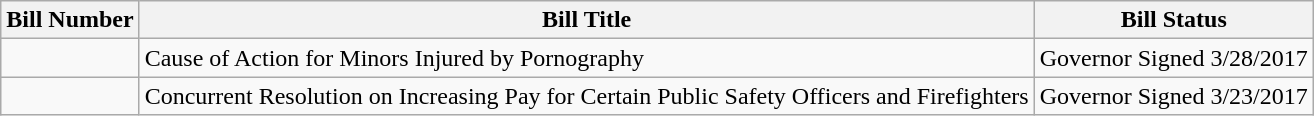<table class="wikitable">
<tr>
<th>Bill Number</th>
<th>Bill Title</th>
<th>Bill Status</th>
</tr>
<tr>
<td></td>
<td>Cause of Action for Minors Injured by Pornography</td>
<td>Governor Signed 3/28/2017</td>
</tr>
<tr>
<td></td>
<td>Concurrent Resolution on Increasing Pay for Certain Public Safety Officers and Firefighters</td>
<td>Governor Signed 3/23/2017</td>
</tr>
</table>
